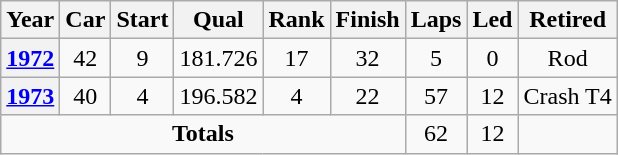<table class="wikitable" style="text-align:center">
<tr>
<th>Year</th>
<th>Car</th>
<th>Start</th>
<th>Qual</th>
<th>Rank</th>
<th>Finish</th>
<th>Laps</th>
<th>Led</th>
<th>Retired</th>
</tr>
<tr>
<th><a href='#'>1972</a></th>
<td>42</td>
<td>9</td>
<td>181.726</td>
<td>17</td>
<td>32</td>
<td>5</td>
<td>0</td>
<td>Rod</td>
</tr>
<tr>
<th><a href='#'>1973</a></th>
<td>40</td>
<td>4</td>
<td>196.582</td>
<td>4</td>
<td>22</td>
<td>57</td>
<td>12</td>
<td>Crash T4</td>
</tr>
<tr>
<td colspan=6><strong>Totals</strong></td>
<td>62</td>
<td>12</td>
<td></td>
</tr>
</table>
